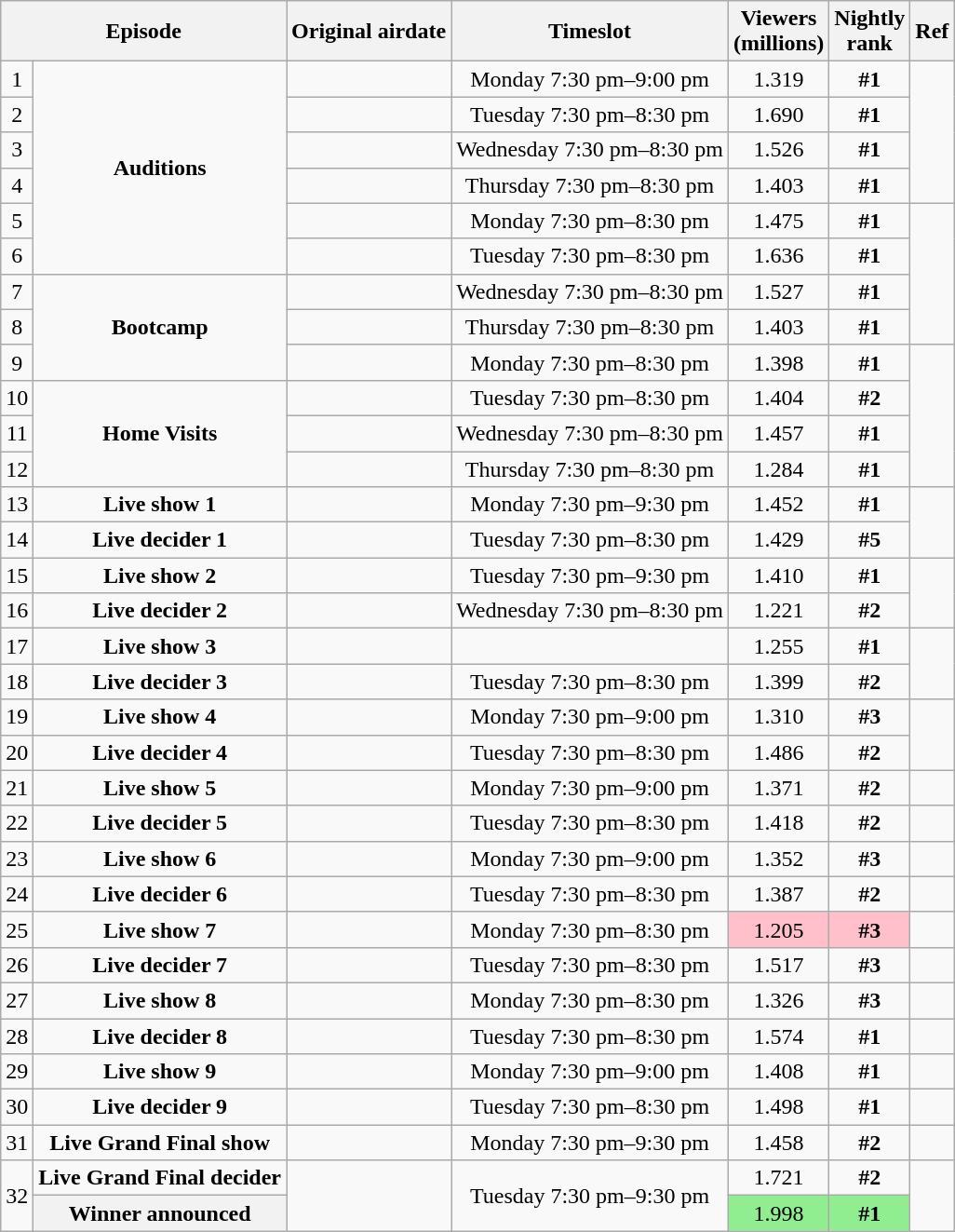<table class="wikitable sortable" style="text-align:center">
<tr>
<th scope="col" colspan="2" bgcolor="D19FE8">Episode</th>
<th scope="col" bgcolor="D19FE8">Original airdate</th>
<th scope="col" bgcolor="D19FE8">Timeslot</th>
<th scope="col" bgcolor="D19FE8">Viewers<br>(millions)</th>
<th scope="col" bgcolor="D19FE8">Nightly<br>rank</th>
<th scope="col" bgcolor="D19FE8">Ref</th>
</tr>
<tr>
<td>1</td>
<td rowspan="6"><strong>Auditions</strong></td>
<td></td>
<td>Monday 7:30 pm–9:00 pm</td>
<td>1.319</td>
<td><strong>#1</strong></td>
<td rowspan="4"></td>
</tr>
<tr>
<td>2</td>
<td></td>
<td>Tuesday 7:30 pm–8:30 pm</td>
<td>1.690</td>
<td><strong>#1</strong></td>
</tr>
<tr>
<td>3</td>
<td></td>
<td>Wednesday 7:30 pm–8:30 pm</td>
<td>1.526</td>
<td><strong>#1</strong></td>
</tr>
<tr>
<td>4</td>
<td></td>
<td>Thursday 7:30 pm–8:30 pm</td>
<td>1.403</td>
<td><strong>#1</strong></td>
</tr>
<tr>
<td>5</td>
<td></td>
<td>Monday 7:30 pm–8:30 pm</td>
<td>1.475</td>
<td><strong>#1</strong></td>
<td rowspan="4"></td>
</tr>
<tr>
<td>6</td>
<td></td>
<td>Tuesday 7:30 pm–8:30 pm</td>
<td>1.636</td>
<td><strong>#1</strong></td>
</tr>
<tr>
<td>7</td>
<td rowspan="3"><strong>Bootcamp</strong></td>
<td></td>
<td>Wednesday 7:30 pm–8:30 pm</td>
<td>1.527</td>
<td><strong>#1</strong></td>
</tr>
<tr>
<td>8</td>
<td></td>
<td>Thursday 7:30 pm–8:30 pm</td>
<td>1.403</td>
<td><strong>#1</strong></td>
</tr>
<tr>
<td>9</td>
<td></td>
<td>Monday 7:30 pm–8:30 pm</td>
<td>1.398</td>
<td><strong>#1</strong></td>
<td rowspan="4"></td>
</tr>
<tr>
<td>10</td>
<td rowspan="3"><strong>Home Visits</strong></td>
<td></td>
<td>Tuesday 7:30 pm–8:30 pm</td>
<td>1.404</td>
<td><strong>#2</strong></td>
</tr>
<tr>
<td>11</td>
<td></td>
<td>Wednesday 7:30 pm–8:30 pm</td>
<td>1.457</td>
<td><strong>#1</strong></td>
</tr>
<tr>
<td>12</td>
<td></td>
<td>Thursday 7:30 pm–8:30 pm</td>
<td>1.284</td>
<td><strong>#1</strong></td>
</tr>
<tr>
<td>13</td>
<td><strong>Live show 1</strong></td>
<td></td>
<td>Monday 7:30 pm–9:30 pm</td>
<td>1.452</td>
<td><strong>#1</strong></td>
<td rowspan="2"></td>
</tr>
<tr>
<td>14</td>
<td><strong>Live decider 1</strong></td>
<td></td>
<td>Tuesday 7:30 pm–8:30 pm</td>
<td>1.429</td>
<td><strong>#5</strong></td>
</tr>
<tr>
<td>15</td>
<td><strong>Live show 2</strong></td>
<td></td>
<td>Tuesday 7:30 pm–9:30 pm</td>
<td>1.410</td>
<td><strong>#1</strong></td>
<td rowspan="2"></td>
</tr>
<tr>
<td>16</td>
<td><strong>Live decider 2</strong></td>
<td></td>
<td>Wednesday 7:30 pm–8:30 pm</td>
<td>1.221</td>
<td><strong>#2</strong></td>
</tr>
<tr>
<td>17</td>
<td><strong>Live show 3</strong></td>
<td></td>
<td Monday 7:30></td>
<td>1.255</td>
<td><strong>#1</strong></td>
<td rowspan="2"></td>
</tr>
<tr>
<td>18</td>
<td><strong>Live decider 3</strong></td>
<td></td>
<td>Tuesday 7:30 pm–8:30 pm</td>
<td>1.399</td>
<td><strong>#2</strong></td>
</tr>
<tr>
<td>19</td>
<td><strong>Live show 4</strong></td>
<td></td>
<td>Monday 7:30 pm–9:00 pm</td>
<td>1.310</td>
<td><strong>#3</strong></td>
<td rowspan="2"></td>
</tr>
<tr>
<td>20</td>
<td><strong>Live decider 4</strong></td>
<td></td>
<td>Tuesday 7:30 pm–8:30 pm</td>
<td>1.486</td>
<td><strong>#2</strong></td>
</tr>
<tr>
<td>21</td>
<td><strong>Live show 5</strong></td>
<td></td>
<td>Monday 7:30 pm–9:00 pm</td>
<td>1.371</td>
<td><strong>#2</strong></td>
<td></td>
</tr>
<tr>
<td>22</td>
<td><strong>Live decider 5</strong></td>
<td></td>
<td>Tuesday 7:30 pm–8:30 pm</td>
<td>1.418</td>
<td><strong>#2</strong></td>
<td></td>
</tr>
<tr>
<td>23</td>
<td><strong>Live show 6</strong></td>
<td></td>
<td>Monday 7:30 pm–9:00 pm</td>
<td>1.352</td>
<td><strong>#3</strong></td>
<td></td>
</tr>
<tr>
<td>24</td>
<td><strong>Live decider 6</strong></td>
<td></td>
<td>Tuesday 7:30 pm–8:30 pm</td>
<td>1.387</td>
<td><strong>#2</strong></td>
<td></td>
</tr>
<tr>
<td>25</td>
<td><strong>Live show 7</strong></td>
<td></td>
<td>Monday 7:30 pm–8:30 pm</td>
<td style="background:#FFC0CB">1.205</td>
<td style="background:#FFC0CB"><strong>#3</strong></td>
<td></td>
</tr>
<tr>
<td>26</td>
<td><strong>Live decider 7</strong></td>
<td></td>
<td>Tuesday 7:30 pm–8:30 pm</td>
<td>1.517</td>
<td><strong>#3</strong></td>
<td></td>
</tr>
<tr>
<td>27</td>
<td><strong>Live show 8</strong></td>
<td></td>
<td>Monday 7:30 pm–8:30 pm</td>
<td>1.326</td>
<td><strong>#3</strong></td>
<td></td>
</tr>
<tr>
<td>28</td>
<td><strong>Live decider 8</strong></td>
<td></td>
<td>Tuesday 7:30 pm–8:30 pm</td>
<td>1.574</td>
<td><strong>#1</strong></td>
<td></td>
</tr>
<tr>
<td>29</td>
<td><strong>Live show 9</strong></td>
<td></td>
<td>Monday 7:30 pm–9:00 pm</td>
<td>1.408</td>
<td><strong>#1</strong></td>
<td></td>
</tr>
<tr>
<td>30</td>
<td><strong>Live decider 9</strong></td>
<td></td>
<td>Tuesday 7:30 pm–8:30 pm</td>
<td>1.498</td>
<td><strong>#1</strong></td>
<td></td>
</tr>
<tr>
<td>31</td>
<td><strong>Live Grand Final show</strong></td>
<td></td>
<td>Monday 7:30 pm–9:30 pm</td>
<td>1.458</td>
<td><strong>#2</strong></td>
<td></td>
</tr>
<tr>
<td rowspan="2">32</td>
<td><strong>Live Grand Final decider</strong></td>
<td rowspan="2"></td>
<td rowspan="2">Tuesday 7:30 pm–9:30 pm</td>
<td>1.721</td>
<td><strong>#2</strong></td>
<td rowspan="2"></td>
</tr>
<tr>
<th>Winner announced</th>
<td style="background:#90EE90">1.998</td>
<td style="background:#90EE90"><strong>#1</strong></td>
</tr>
</table>
